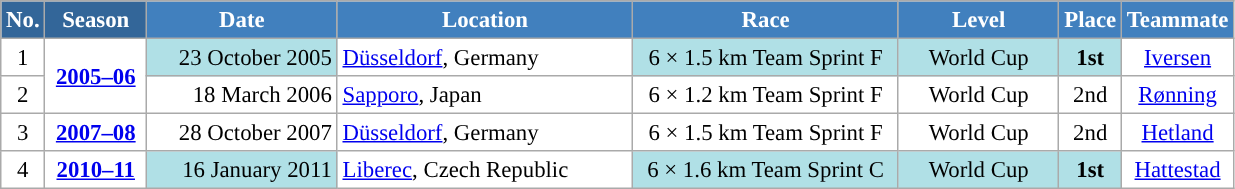<table class="wikitable sortable" style="font-size:95%; text-align:center; border:grey solid 1px; border-collapse:collapse; background:#ffffff;">
<tr style="background:#efefef;">
<th style="background-color:#369; color:white;">No.</th>
<th style="background-color:#369; color:white;">Season</th>
<th style="background-color:#4180be; color:white; width:120px;">Date</th>
<th style="background-color:#4180be; color:white; width:190px;">Location</th>
<th style="background-color:#4180be; color:white; width:170px;">Race</th>
<th style="background-color:#4180be; color:white; width:100px;">Level</th>
<th style="background-color:#4180be; color:white;">Place</th>
<th style="background-color:#4180be; color:white;">Teammate</th>
</tr>
<tr>
<td align=center>1</td>
<td rowspan=2 align=center><strong><a href='#'>2005–06</a></strong></td>
<td bgcolor="#BOEOE6" align=right>23 October 2005</td>
<td align=left> <a href='#'>Düsseldorf</a>, Germany</td>
<td bgcolor="#BOEOE6">6 × 1.5 km Team Sprint F</td>
<td bgcolor="#BOEOE6">World Cup</td>
<td bgcolor="#BOEOE6"><strong>1st</strong></td>
<td><a href='#'>Iversen</a></td>
</tr>
<tr>
<td align=center>2</td>
<td align=right>18 March 2006</td>
<td align=left> <a href='#'>Sapporo</a>, Japan</td>
<td>6 × 1.2 km Team Sprint F</td>
<td>World Cup</td>
<td>2nd</td>
<td><a href='#'>Rønning</a></td>
</tr>
<tr>
<td align=center>3</td>
<td rowspan=1 align=center><strong> <a href='#'>2007–08</a> </strong></td>
<td align=right>28 October 2007</td>
<td align=left> <a href='#'>Düsseldorf</a>, Germany</td>
<td>6 × 1.5 km Team Sprint F</td>
<td>World Cup</td>
<td>2nd</td>
<td><a href='#'>Hetland</a></td>
</tr>
<tr>
<td align=center>4</td>
<td rowspan=1 align=center><strong><a href='#'>2010–11</a></strong></td>
<td bgcolor="#BOEOE6" align=right>16 January 2011</td>
<td align=left> <a href='#'>Liberec</a>, Czech Republic</td>
<td bgcolor="#BOEOE6">6 × 1.6 km Team Sprint C</td>
<td bgcolor="#BOEOE6">World Cup</td>
<td bgcolor="#BOEOE6"><strong>1st</strong></td>
<td><a href='#'>Hattestad</a></td>
</tr>
</table>
